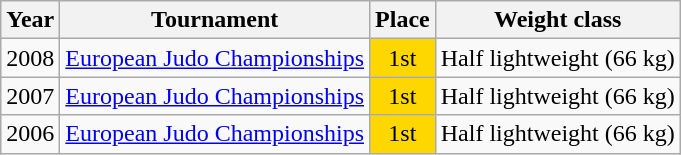<table class=wikitable>
<tr>
<th>Year</th>
<th>Tournament</th>
<th>Place</th>
<th>Weight class</th>
</tr>
<tr>
<td>2008</td>
<td><a href='#'>European Judo Championships</a></td>
<td bgcolor="gold" align="center">1st</td>
<td>Half lightweight (66 kg)</td>
</tr>
<tr>
<td>2007</td>
<td><a href='#'>European Judo Championships</a></td>
<td bgcolor="gold" align="center">1st</td>
<td>Half lightweight (66 kg)</td>
</tr>
<tr>
<td>2006</td>
<td><a href='#'>European Judo Championships</a></td>
<td bgcolor="gold" align="center">1st</td>
<td>Half lightweight (66 kg)</td>
</tr>
</table>
